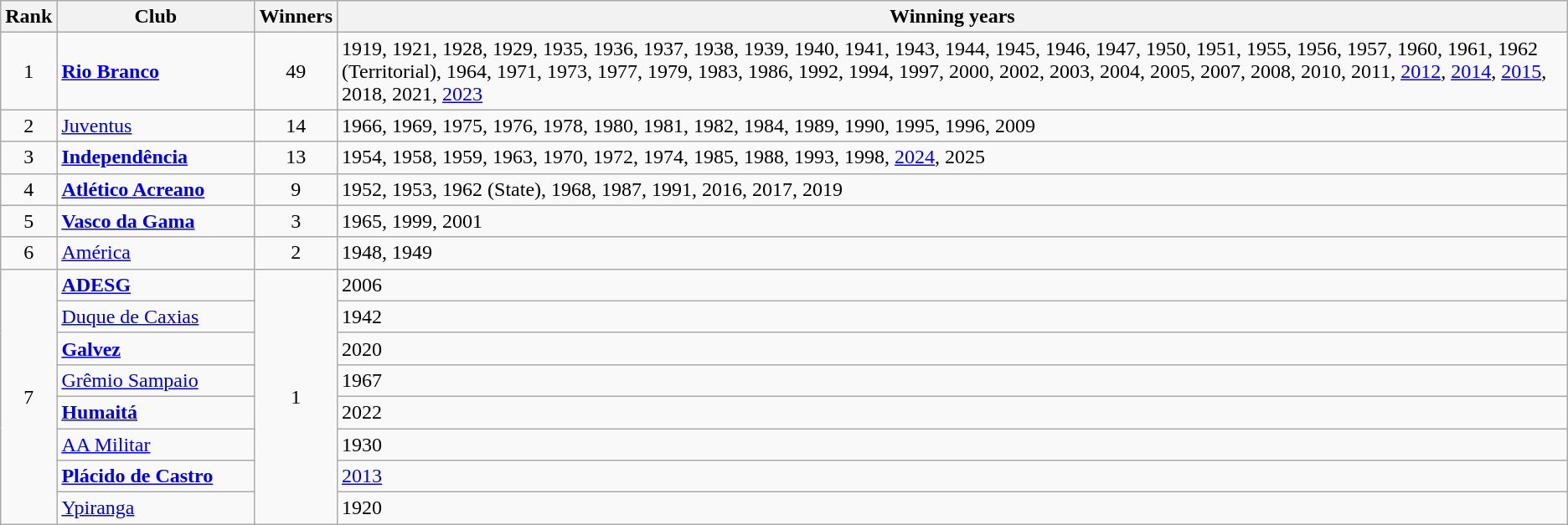<table class="wikitable sortable">
<tr>
<th>Rank</th>
<th style="width:150px">Club</th>
<th>Winners</th>
<th>Winning years</th>
</tr>
<tr>
<td align="center">1</td>
<td><strong><a href='#'>Rio Branco</a></strong></td>
<td align="center">49</td>
<td>1919, 1921, 1928, 1929, 1935, 1936, 1937, 1938, 1939, 1940, 1941, 1943, 1944, 1945, 1946, 1947, 1950, 1951, 1955, 1956, 1957, 1960, 1961, 1962 (Territorial), 1964, 1971, 1973, 1977, 1979, 1983, 1986, 1992, 1994, 1997, 2000, 2002, 2003, 2004, 2005, 2007, 2008, 2010, 2011, <a href='#'>2012</a>, <a href='#'>2014</a>, <a href='#'>2015</a>, 2018, 2021, <a href='#'>2023</a></td>
</tr>
<tr>
<td align="center">2</td>
<td><a href='#'>Juventus</a></td>
<td align="center">14</td>
<td>1966, 1969, 1975, 1976, 1978, 1980, 1981, 1982, 1984, 1989, 1990, 1995, 1996, 2009</td>
</tr>
<tr>
<td align="center">3</td>
<td><strong><a href='#'>Independência</a></strong></td>
<td align="center">13</td>
<td>1954, 1958, 1959, 1963, 1970, 1972, 1974, 1985, 1988, 1993, 1998, <a href='#'>2024</a>, 2025</td>
</tr>
<tr>
<td align="center">4</td>
<td><strong><a href='#'>Atlético Acreano</a></strong></td>
<td align="center">9</td>
<td>1952, 1953, 1962 (State), 1968, 1987, 1991, 2016, 2017, 2019</td>
</tr>
<tr>
<td align="center">5</td>
<td><strong><a href='#'>Vasco da Gama</a></strong></td>
<td align="center">3</td>
<td>1965, 1999, 2001</td>
</tr>
<tr>
<td align="center">6</td>
<td><a href='#'>América</a></td>
<td align="center">2</td>
<td>1948, 1949</td>
</tr>
<tr>
<td rowspan=8 align="center">7</td>
<td><strong><a href='#'>ADESG</a></strong></td>
<td rowspan=8 align="center">1</td>
<td>2006</td>
</tr>
<tr>
<td><a href='#'>Duque de Caxias</a></td>
<td>1942</td>
</tr>
<tr>
<td><strong><a href='#'>Galvez</a></strong></td>
<td>2020</td>
</tr>
<tr>
<td><a href='#'>Grêmio Sampaio</a></td>
<td>1967</td>
</tr>
<tr>
<td><strong><a href='#'>Humaitá</a></strong></td>
<td>2022</td>
</tr>
<tr>
<td><a href='#'>AA Militar</a></td>
<td>1930</td>
</tr>
<tr>
<td><strong><a href='#'>Plácido de Castro</a></strong></td>
<td><a href='#'>2013</a></td>
</tr>
<tr>
<td><a href='#'>Ypiranga</a></td>
<td>1920</td>
</tr>
</table>
